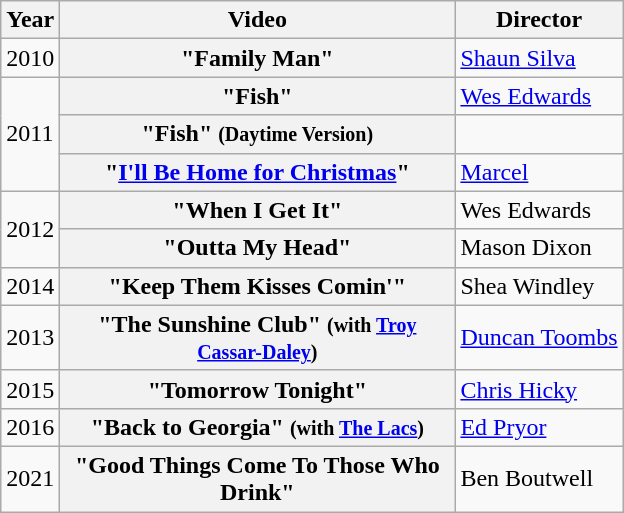<table class="wikitable plainrowheaders">
<tr>
<th>Year</th>
<th style="width:16em;">Video</th>
<th>Director</th>
</tr>
<tr>
<td>2010</td>
<th scope="row">"Family Man"</th>
<td><a href='#'>Shaun Silva</a></td>
</tr>
<tr>
<td rowspan="3">2011</td>
<th scope="row">"Fish"</th>
<td><a href='#'>Wes Edwards</a></td>
</tr>
<tr>
<th scope="row">"Fish" <small>(Daytime Version)</small></th>
<td></td>
</tr>
<tr>
<th scope="row">"<a href='#'>I'll Be Home for Christmas</a>"</th>
<td><a href='#'>Marcel</a></td>
</tr>
<tr>
<td rowspan="2">2012</td>
<th scope="row">"When I Get It"</th>
<td>Wes Edwards</td>
</tr>
<tr>
<th scope="row">"Outta My Head"</th>
<td>Mason Dixon</td>
</tr>
<tr>
<td>2014</td>
<th scope="row">"Keep Them Kisses Comin'"</th>
<td>Shea Windley</td>
</tr>
<tr>
<td>2013</td>
<th scope="row">"The Sunshine Club" <small>(with <a href='#'>Troy Cassar-Daley</a>)</small></th>
<td><a href='#'>Duncan Toombs</a></td>
</tr>
<tr>
<td>2015</td>
<th scope="row">"Tomorrow Tonight"</th>
<td><a href='#'>Chris Hicky</a></td>
</tr>
<tr>
<td>2016</td>
<th scope="row">"Back to Georgia" <small>(with <a href='#'>The Lacs</a>)</small></th>
<td><a href='#'>Ed Pryor</a></td>
</tr>
<tr>
<td>2021</td>
<th scope="row">"Good Things Come To Those Who Drink"</th>
<td>Ben Boutwell</td>
</tr>
</table>
